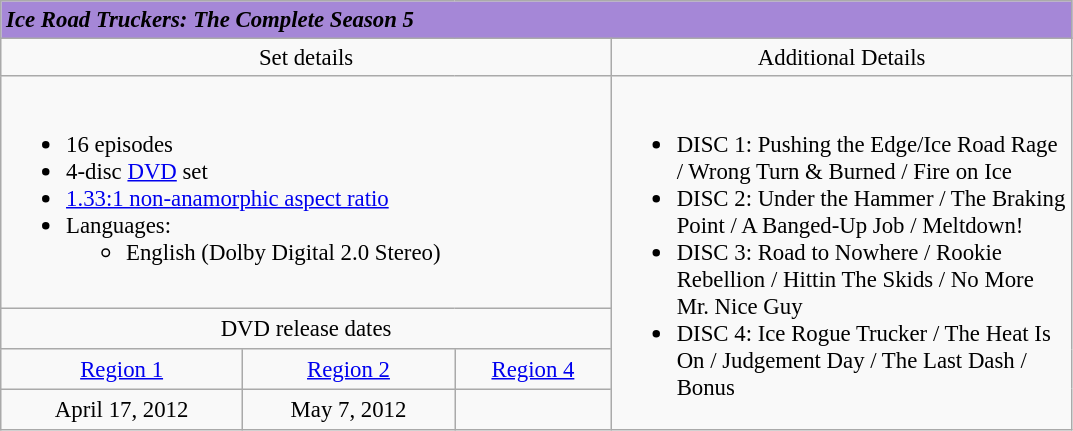<table class="wikitable" style="font-size: 95%;">
<tr>
<td colspan="5" style="background-color: #A587D7;"><strong><em>Ice Road Truckers<em>: The Complete Season 5<strong></td>
</tr>
<tr valign="top">
<td align="center" width="400" colspan="3"></strong>Set details<strong></td>
<td width="300" align="center"></strong>Additional Details<strong></td>
</tr>
<tr valign="top">
<td colspan="3" align="left" width="400"><br><ul><li>16 episodes</li><li>4-disc <a href='#'>DVD</a> set</li><li><a href='#'>1.33:1 non-anamorphic aspect ratio</a></li><li>Languages:<ul><li>English (Dolby Digital 2.0 Stereo)</li></ul></li></ul></td>
<td rowspan="7" align="left" width="300"><br><ul><li>DISC 1: Pushing the Edge/Ice Road Rage / Wrong Turn & Burned / Fire on Ice</li><li>DISC 2: Under the Hammer / The Braking Point / A Banged-Up Job / Meltdown!</li><li>DISC 3: Road to Nowhere / Rookie Rebellion / Hittin The Skids / No More Mr. Nice Guy</li><li>DISC 4: Ice Rogue Trucker / The Heat Is On / Judgement Day / The Last Dash / Bonus</li></ul></td>
</tr>
<tr>
<td colspan="3" align="center"></strong>DVD release dates<strong></td>
</tr>
<tr>
<td align="center"><a href='#'>Region 1</a></td>
<td align="center"><a href='#'>Region 2</a></td>
<td align="center"><a href='#'>Region 4</a></td>
</tr>
<tr>
<td align="center">April 17, 2012</td>
<td align="center">May 7, 2012</td>
<td></td>
</tr>
</table>
